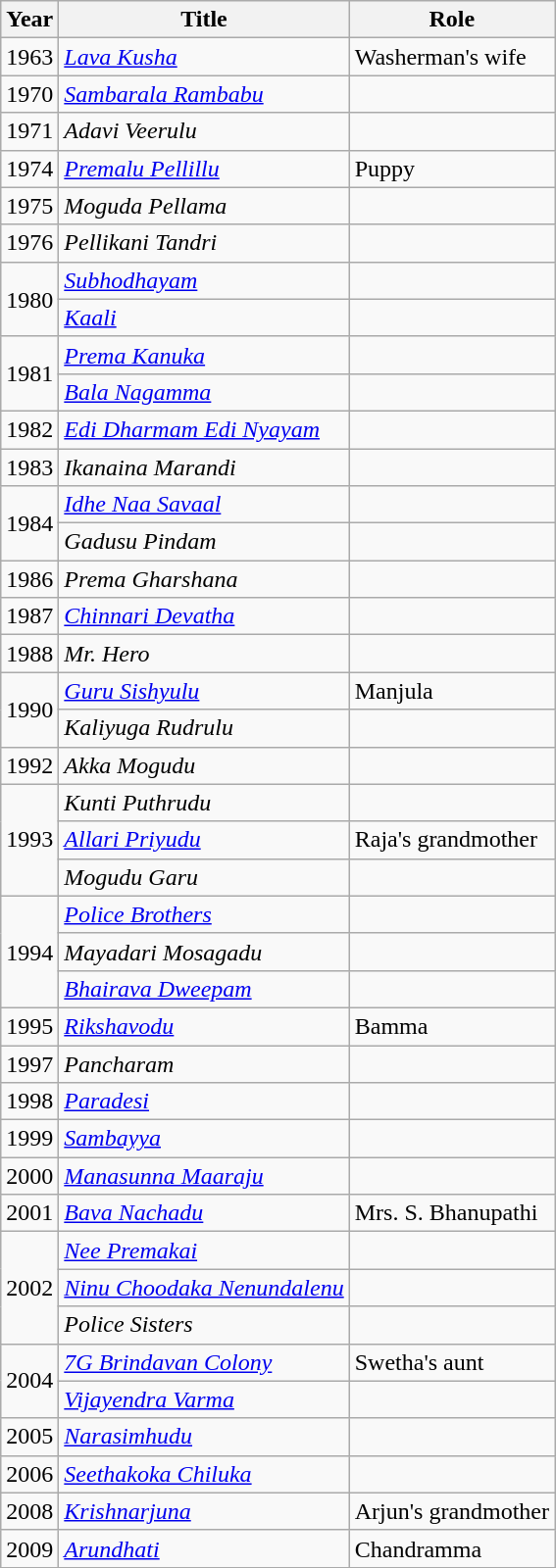<table class="wikitable">
<tr style="text-align:center;">
<th>Year</th>
<th>Title</th>
<th>Role</th>
</tr>
<tr>
<td>1963</td>
<td><em><a href='#'>Lava Kusha</a></em></td>
<td>Washerman's wife</td>
</tr>
<tr>
<td>1970</td>
<td><em><a href='#'>Sambarala Rambabu</a></em></td>
<td></td>
</tr>
<tr>
<td>1971</td>
<td><em>Adavi Veerulu</em></td>
<td></td>
</tr>
<tr>
<td>1974</td>
<td><em><a href='#'>Premalu Pellillu</a></em></td>
<td>Puppy</td>
</tr>
<tr>
<td>1975</td>
<td><em>Moguda Pellama</em></td>
<td></td>
</tr>
<tr>
<td>1976</td>
<td><em>Pellikani Tandri</em></td>
<td></td>
</tr>
<tr>
<td rowspan="2">1980</td>
<td><em><a href='#'>Subhodhayam</a></em></td>
<td></td>
</tr>
<tr>
<td><em><a href='#'>Kaali</a></em></td>
<td></td>
</tr>
<tr>
<td rowspan="2">1981</td>
<td><em><a href='#'>Prema Kanuka</a></em></td>
<td></td>
</tr>
<tr>
<td><em><a href='#'>Bala Nagamma</a></em></td>
<td></td>
</tr>
<tr>
<td>1982</td>
<td><em><a href='#'>Edi Dharmam Edi Nyayam</a></em></td>
<td></td>
</tr>
<tr>
<td>1983</td>
<td><em>Ikanaina Marandi</em></td>
<td></td>
</tr>
<tr>
<td rowspan="2">1984</td>
<td><em><a href='#'>Idhe Naa Savaal</a></em></td>
<td></td>
</tr>
<tr>
<td><em>Gadusu Pindam</em></td>
<td></td>
</tr>
<tr>
<td>1986</td>
<td><em>Prema Gharshana </em></td>
<td></td>
</tr>
<tr>
<td>1987</td>
<td><em><a href='#'>Chinnari Devatha</a></em></td>
<td></td>
</tr>
<tr>
<td>1988</td>
<td><em>Mr. Hero</em></td>
<td></td>
</tr>
<tr>
<td rowspan="2">1990</td>
<td><em><a href='#'>Guru Sishyulu</a></em></td>
<td>Manjula</td>
</tr>
<tr>
<td><em>Kaliyuga Rudrulu</em></td>
<td></td>
</tr>
<tr>
<td>1992</td>
<td><em>Akka Mogudu</em></td>
<td></td>
</tr>
<tr>
<td rowspan="3">1993</td>
<td><em>Kunti Puthrudu </em></td>
<td></td>
</tr>
<tr>
<td><em><a href='#'>Allari Priyudu</a></em></td>
<td>Raja's grandmother</td>
</tr>
<tr>
<td><em>Mogudu Garu</em></td>
<td></td>
</tr>
<tr>
<td rowspan="3">1994</td>
<td><em><a href='#'>Police Brothers</a></em></td>
<td></td>
</tr>
<tr>
<td><em>Mayadari Mosagadu</em></td>
<td></td>
</tr>
<tr>
<td><em><a href='#'>Bhairava Dweepam</a></em></td>
<td></td>
</tr>
<tr>
<td>1995</td>
<td><em><a href='#'>Rikshavodu</a></em></td>
<td>Bamma</td>
</tr>
<tr>
<td>1997</td>
<td><em>Pancharam</em></td>
<td></td>
</tr>
<tr>
<td>1998</td>
<td><a href='#'><em>Paradesi</em></a></td>
<td></td>
</tr>
<tr>
<td>1999</td>
<td><a href='#'><em>Sambayya</em></a></td>
<td></td>
</tr>
<tr>
<td>2000</td>
<td><em><a href='#'>Manasunna Maaraju</a></em></td>
<td></td>
</tr>
<tr>
<td>2001</td>
<td><em><a href='#'>Bava Nachadu</a></em></td>
<td>Mrs. S. Bhanupathi</td>
</tr>
<tr>
<td rowspan="3">2002</td>
<td><em><a href='#'>Nee Premakai</a></em></td>
<td></td>
</tr>
<tr>
<td><em><a href='#'>Ninu Choodaka Nenundalenu</a></em></td>
<td></td>
</tr>
<tr>
<td><em>Police Sisters</em></td>
<td></td>
</tr>
<tr>
<td rowspan="2">2004</td>
<td><em><a href='#'>7G Brindavan Colony</a></em></td>
<td>Swetha's aunt</td>
</tr>
<tr>
<td><em><a href='#'>Vijayendra Varma</a></em></td>
<td></td>
</tr>
<tr>
<td>2005</td>
<td><em><a href='#'>Narasimhudu</a></em></td>
<td></td>
</tr>
<tr>
<td>2006</td>
<td><em><a href='#'>Seethakoka Chiluka</a></em></td>
<td></td>
</tr>
<tr>
<td>2008</td>
<td><em><a href='#'>Krishnarjuna</a></em></td>
<td>Arjun's grandmother</td>
</tr>
<tr>
<td>2009</td>
<td><em><a href='#'>Arundhati</a></em></td>
<td>Chandramma</td>
</tr>
<tr>
</tr>
</table>
